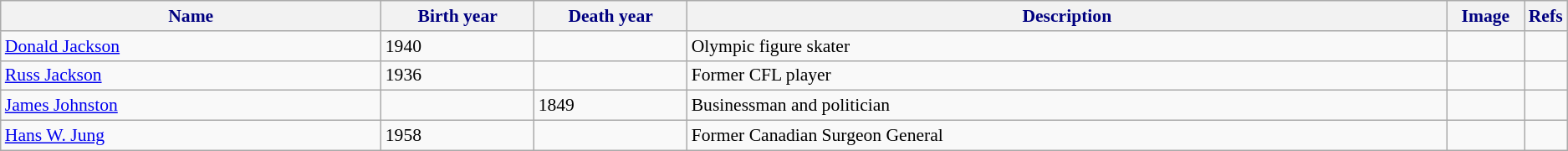<table class="wikitable" style="font-size:90%;">
<tr>
<th style="background-color:#f2f2f2; color: #000080" width="25%">Name</th>
<th style="background-color:#f2f2f2; color: #000080" width="10%">Birth year</th>
<th style="background-color:#f2f2f2; color: #000080" width="10%">Death year</th>
<th style="background-color:#f2f2f2; color: #000080" width="50%">Description</th>
<th style="background-color:#f2f2f2; color: #000080" width="5%">Image</th>
<th style="background-color:#f2f2f2; color: #000080" width="5%">Refs</th>
</tr>
<tr>
<td><a href='#'>Donald Jackson</a></td>
<td>1940</td>
<td></td>
<td>Olympic figure skater</td>
<td></td>
<td></td>
</tr>
<tr>
<td><a href='#'>Russ Jackson</a></td>
<td>1936</td>
<td></td>
<td>Former CFL player</td>
<td></td>
<td></td>
</tr>
<tr>
<td><a href='#'>James Johnston</a></td>
<td></td>
<td>1849</td>
<td>Businessman and politician</td>
<td></td>
<td></td>
</tr>
<tr>
<td><a href='#'>Hans W. Jung</a></td>
<td>1958</td>
<td></td>
<td>Former Canadian Surgeon General</td>
<td></td>
<td></td>
</tr>
</table>
